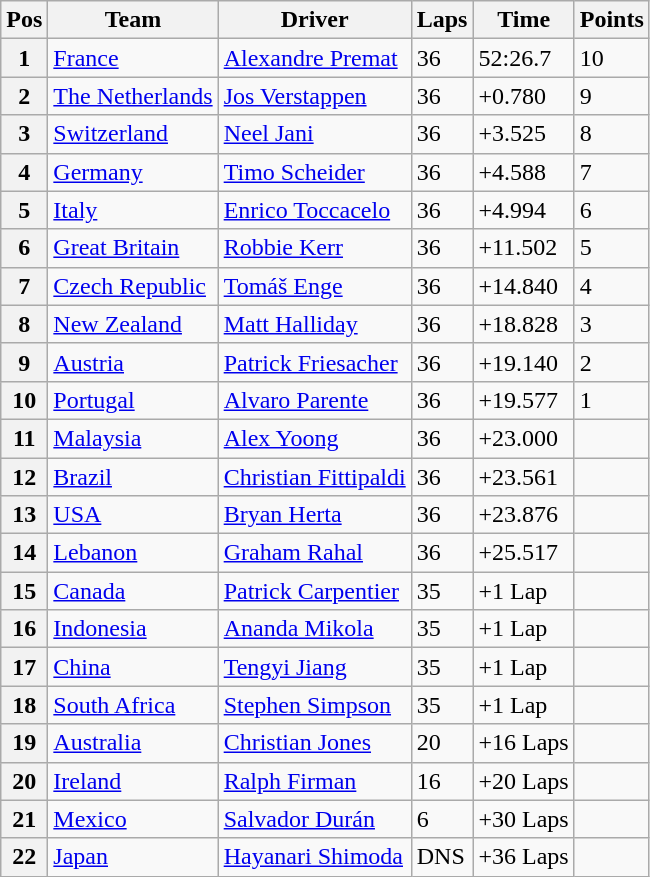<table class="wikitable">
<tr>
<th>Pos</th>
<th>Team</th>
<th>Driver</th>
<th>Laps</th>
<th>Time</th>
<th>Points</th>
</tr>
<tr>
<th>1</th>
<td> <a href='#'>France</a></td>
<td><a href='#'>Alexandre Premat</a></td>
<td>36</td>
<td>52:26.7</td>
<td>10</td>
</tr>
<tr>
<th>2</th>
<td> <a href='#'>The Netherlands</a></td>
<td><a href='#'>Jos Verstappen</a></td>
<td>36</td>
<td>+0.780</td>
<td>9</td>
</tr>
<tr>
<th>3</th>
<td> <a href='#'>Switzerland</a></td>
<td><a href='#'>Neel Jani</a></td>
<td>36</td>
<td>+3.525</td>
<td>8</td>
</tr>
<tr>
<th>4</th>
<td> <a href='#'>Germany</a></td>
<td><a href='#'>Timo Scheider</a></td>
<td>36</td>
<td>+4.588</td>
<td>7</td>
</tr>
<tr>
<th>5</th>
<td> <a href='#'>Italy</a></td>
<td><a href='#'>Enrico Toccacelo</a></td>
<td>36</td>
<td>+4.994</td>
<td>6</td>
</tr>
<tr>
<th>6</th>
<td> <a href='#'>Great Britain</a></td>
<td><a href='#'>Robbie Kerr</a></td>
<td>36</td>
<td>+11.502</td>
<td>5</td>
</tr>
<tr>
<th>7</th>
<td> <a href='#'>Czech Republic</a></td>
<td><a href='#'>Tomáš Enge</a></td>
<td>36</td>
<td>+14.840</td>
<td>4</td>
</tr>
<tr>
<th>8</th>
<td> <a href='#'>New Zealand</a></td>
<td><a href='#'>Matt Halliday</a></td>
<td>36</td>
<td>+18.828</td>
<td>3</td>
</tr>
<tr>
<th>9</th>
<td> <a href='#'>Austria</a></td>
<td><a href='#'>Patrick Friesacher</a></td>
<td>36</td>
<td>+19.140</td>
<td>2</td>
</tr>
<tr>
<th>10</th>
<td> <a href='#'>Portugal</a></td>
<td><a href='#'>Alvaro Parente</a></td>
<td>36</td>
<td>+19.577</td>
<td>1</td>
</tr>
<tr>
<th>11</th>
<td> <a href='#'>Malaysia</a></td>
<td><a href='#'>Alex Yoong</a></td>
<td>36</td>
<td>+23.000</td>
<td></td>
</tr>
<tr>
<th>12</th>
<td> <a href='#'>Brazil</a></td>
<td><a href='#'>Christian Fittipaldi</a></td>
<td>36</td>
<td>+23.561</td>
<td></td>
</tr>
<tr>
<th>13</th>
<td> <a href='#'>USA</a></td>
<td><a href='#'>Bryan Herta</a></td>
<td>36</td>
<td>+23.876</td>
<td></td>
</tr>
<tr>
<th>14</th>
<td> <a href='#'>Lebanon</a></td>
<td><a href='#'>Graham Rahal</a></td>
<td>36</td>
<td>+25.517</td>
<td></td>
</tr>
<tr>
<th>15</th>
<td> <a href='#'>Canada</a></td>
<td><a href='#'>Patrick Carpentier</a></td>
<td>35</td>
<td>+1 Lap</td>
<td></td>
</tr>
<tr>
<th>16</th>
<td> <a href='#'>Indonesia</a></td>
<td><a href='#'>Ananda Mikola</a></td>
<td>35</td>
<td>+1 Lap</td>
<td></td>
</tr>
<tr>
<th>17</th>
<td> <a href='#'>China</a></td>
<td><a href='#'>Tengyi Jiang</a></td>
<td>35</td>
<td>+1 Lap</td>
<td></td>
</tr>
<tr>
<th>18</th>
<td> <a href='#'>South Africa</a></td>
<td><a href='#'>Stephen Simpson</a></td>
<td>35</td>
<td>+1 Lap</td>
<td></td>
</tr>
<tr>
<th>19</th>
<td> <a href='#'>Australia</a></td>
<td><a href='#'>Christian Jones</a></td>
<td>20</td>
<td>+16 Laps</td>
<td></td>
</tr>
<tr>
<th>20</th>
<td> <a href='#'>Ireland</a></td>
<td><a href='#'>Ralph Firman</a></td>
<td>16</td>
<td>+20 Laps</td>
<td></td>
</tr>
<tr>
<th>21</th>
<td> <a href='#'>Mexico</a></td>
<td><a href='#'>Salvador Durán</a></td>
<td>6</td>
<td>+30 Laps</td>
<td></td>
</tr>
<tr>
<th>22</th>
<td> <a href='#'>Japan</a></td>
<td><a href='#'>Hayanari Shimoda</a></td>
<td>DNS</td>
<td>+36 Laps</td>
</tr>
</table>
